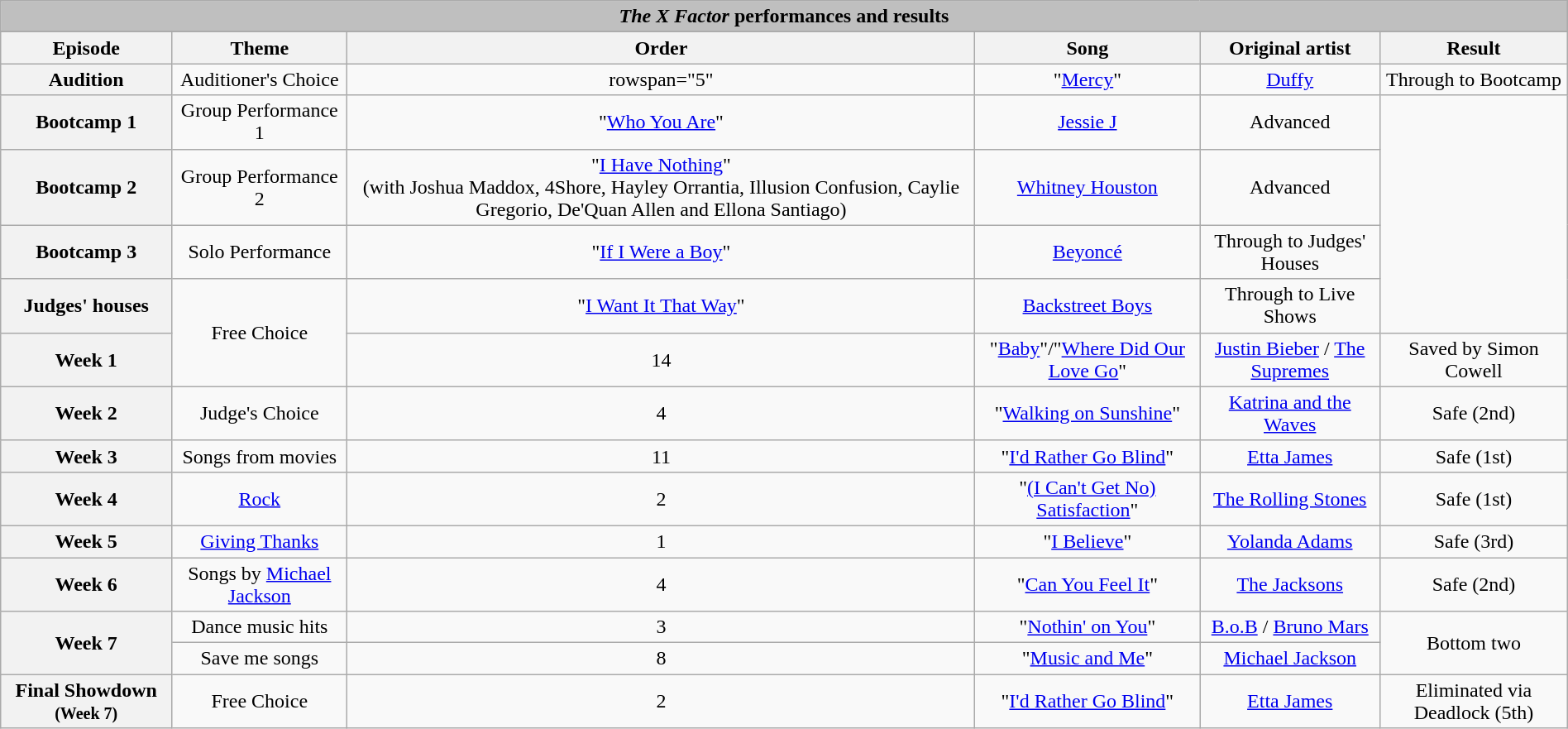<table class="wikitable collapsible collapsed" style="width:100%; margin:1em auto 1em auto; text-align:center;">
<tr>
<th colspan="9" style="background:#BFBFBF;"><em>The X Factor</em> performances and results</th>
</tr>
<tr>
</tr>
<tr>
<th scope="col">Episode</th>
<th scope="col">Theme</th>
<th scope="col">Order</th>
<th scope="col">Song</th>
<th scope="col">Original artist</th>
<th scope="col">Result</th>
</tr>
<tr>
<th scope="row">Audition</th>
<td>Auditioner's Choice</td>
<td>rowspan="5" </td>
<td>"<a href='#'>Mercy</a>"</td>
<td><a href='#'>Duffy</a></td>
<td>Through to Bootcamp</td>
</tr>
<tr>
<th scope="row">Bootcamp 1</th>
<td>Group Performance 1</td>
<td>"<a href='#'>Who You Are</a>"</td>
<td><a href='#'>Jessie J</a></td>
<td>Advanced</td>
</tr>
<tr>
<th scope="row">Bootcamp 2</th>
<td>Group Performance 2</td>
<td>"<a href='#'>I Have Nothing</a>" <br><span>(with Joshua Maddox, 4Shore, Hayley Orrantia, Illusion Confusion, Caylie Gregorio, De'Quan Allen and Ellona Santiago)</span></td>
<td><a href='#'>Whitney Houston</a></td>
<td>Advanced</td>
</tr>
<tr>
<th scope="row">Bootcamp 3</th>
<td>Solo Performance</td>
<td>"<a href='#'>If I Were a Boy</a>"</td>
<td><a href='#'>Beyoncé</a></td>
<td>Through to Judges' Houses</td>
</tr>
<tr>
<th scope="row">Judges' houses</th>
<td rowspan="2">Free Choice</td>
<td>"<a href='#'>I Want It That Way</a>"</td>
<td><a href='#'>Backstreet Boys</a></td>
<td>Through to Live Shows</td>
</tr>
<tr>
<th scope="row">Week 1</th>
<td>14</td>
<td>"<a href='#'>Baby</a>"/"<a href='#'>Where Did Our Love Go</a>"</td>
<td><a href='#'>Justin Bieber</a> / <a href='#'>The Supremes</a></td>
<td>Saved by Simon Cowell</td>
</tr>
<tr>
<th scope="row">Week 2</th>
<td>Judge's Choice</td>
<td>4</td>
<td>"<a href='#'>Walking on Sunshine</a>"</td>
<td><a href='#'>Katrina and the Waves</a></td>
<td>Safe (2nd)</td>
</tr>
<tr>
<th scope="row">Week 3</th>
<td>Songs from movies</td>
<td>11</td>
<td>"<a href='#'>I'd Rather Go Blind</a>"</td>
<td><a href='#'>Etta James</a></td>
<td>Safe (1st)</td>
</tr>
<tr>
<th scope="row">Week 4</th>
<td><a href='#'>Rock</a></td>
<td>2</td>
<td>"<a href='#'>(I Can't Get No) Satisfaction</a>"</td>
<td><a href='#'>The Rolling Stones</a></td>
<td>Safe (1st)</td>
</tr>
<tr>
<th scope="row">Week 5</th>
<td><a href='#'>Giving Thanks</a></td>
<td>1</td>
<td>"<a href='#'>I Believe</a>"</td>
<td><a href='#'>Yolanda Adams</a></td>
<td>Safe (3rd)</td>
</tr>
<tr>
<th scope="row">Week 6</th>
<td>Songs by <a href='#'>Michael Jackson</a></td>
<td>4</td>
<td>"<a href='#'>Can You Feel It</a>"</td>
<td><a href='#'>The Jacksons</a></td>
<td>Safe (2nd)</td>
</tr>
<tr>
<th rowspan="2" scope="row">Week 7</th>
<td>Dance music hits</td>
<td>3</td>
<td>"<a href='#'>Nothin' on You</a>"</td>
<td><a href='#'>B.o.B</a> / <a href='#'>Bruno Mars</a></td>
<td rowspan="2">Bottom two</td>
</tr>
<tr>
<td>Save me songs</td>
<td>8</td>
<td>"<a href='#'>Music and Me</a>"</td>
<td><a href='#'>Michael Jackson</a></td>
</tr>
<tr>
<th>Final Showdown <small> (Week 7) </small></th>
<td>Free Choice</td>
<td>2</td>
<td>"<a href='#'>I'd Rather Go Blind</a>"</td>
<td><a href='#'>Etta James</a></td>
<td>Eliminated via Deadlock (5th)</td>
</tr>
</table>
